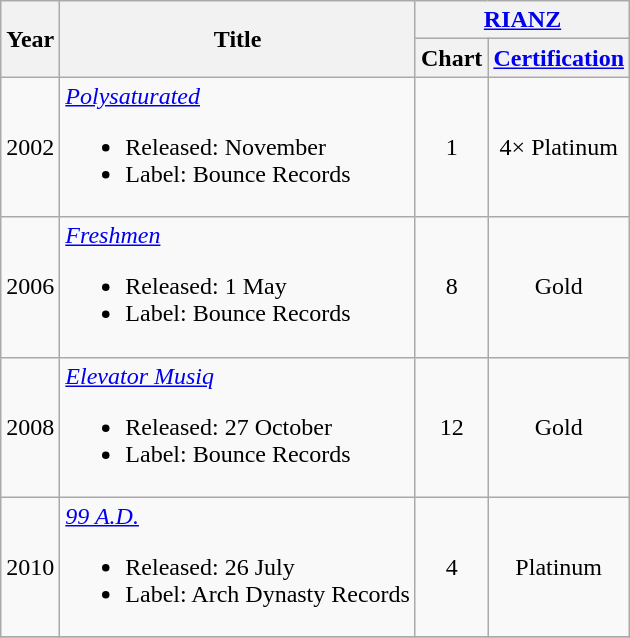<table class="wikitable">
<tr>
<th rowspan="2">Year</th>
<th rowspan="2">Title</th>
<th colspan="2"><a href='#'>RIANZ</a></th>
</tr>
<tr>
<th>Chart</th>
<th><a href='#'>Certification</a></th>
</tr>
<tr>
<td>2002</td>
<td><em><a href='#'>Polysaturated</a></em><br><ul><li>Released: November</li><li>Label: Bounce Records</li></ul></td>
<td align="center" valign="center">1</td>
<td align="center" valign="center">4× Platinum</td>
</tr>
<tr>
<td>2006</td>
<td><em><a href='#'>Freshmen</a></em><br><ul><li>Released: 1 May</li><li>Label: Bounce Records</li></ul></td>
<td align="center" valign="center">8</td>
<td align="center" valign="center">Gold</td>
</tr>
<tr>
<td>2008</td>
<td><em><a href='#'>Elevator Musiq</a></em><br><ul><li>Released: 27 October</li><li>Label: Bounce Records</li></ul></td>
<td align="center" valign="center">12</td>
<td align="center" valign="center">Gold</td>
</tr>
<tr>
<td>2010</td>
<td><em><a href='#'>99 A.D.</a></em><br><ul><li>Released: 26 July</li><li>Label: Arch Dynasty Records</li></ul></td>
<td align="center" valign="center">4</td>
<td align="center" valign="center">Platinum</td>
</tr>
<tr>
</tr>
</table>
